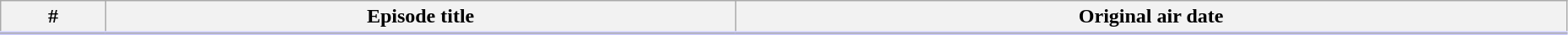<table class="wikitable" width="98%" style="background:#FFF;">
<tr style="border-bottom:3px solid #CCF">
<th>#</th>
<th>Episode title</th>
<th>Original air date</th>
</tr>
<tr>
</tr>
</table>
